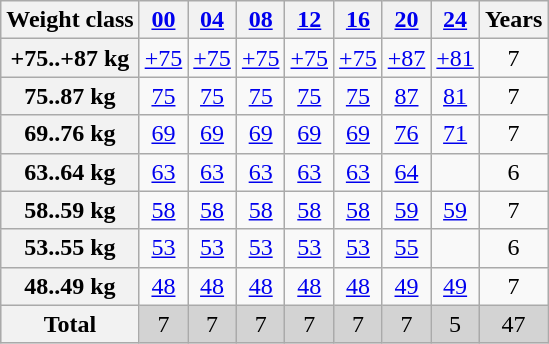<table class="wikitable plainrowheaders sticky-header" style="text-align:center;">
<tr>
<th scope="col">Weight class</th>
<th scope="col"><a href='#'>00</a></th>
<th scope="col"><a href='#'>04</a></th>
<th scope="col"><a href='#'>08</a></th>
<th scope="col"><a href='#'>12</a></th>
<th scope="col"><a href='#'>16</a></th>
<th scope="col"><a href='#'>20</a></th>
<th scope="col"><a href='#'>24</a></th>
<th scope="col">Years</th>
</tr>
<tr>
<th scope="row">+75..+87 kg</th>
<td><a href='#'>+75</a></td>
<td><a href='#'>+75</a></td>
<td><a href='#'>+75</a></td>
<td><a href='#'>+75</a></td>
<td><a href='#'>+75</a></td>
<td><a href='#'>+87</a></td>
<td><a href='#'>+81</a></td>
<td>7</td>
</tr>
<tr>
<th scope="row">75..87 kg</th>
<td><a href='#'>75</a></td>
<td><a href='#'>75</a></td>
<td><a href='#'>75</a></td>
<td><a href='#'>75</a></td>
<td><a href='#'>75</a></td>
<td><a href='#'>87</a></td>
<td><a href='#'>81</a></td>
<td>7</td>
</tr>
<tr>
<th scope="row">69..76 kg</th>
<td><a href='#'>69</a></td>
<td><a href='#'>69</a></td>
<td><a href='#'>69</a></td>
<td><a href='#'>69</a></td>
<td><a href='#'>69</a></td>
<td><a href='#'>76</a></td>
<td><a href='#'>71</a></td>
<td>7</td>
</tr>
<tr>
<th scope="row">63..64 kg</th>
<td><a href='#'>63</a></td>
<td><a href='#'>63</a></td>
<td><a href='#'>63</a></td>
<td><a href='#'>63</a></td>
<td><a href='#'>63</a></td>
<td><a href='#'>64</a></td>
<td></td>
<td>6</td>
</tr>
<tr>
<th scope="row">58..59 kg</th>
<td><a href='#'>58</a></td>
<td><a href='#'>58</a></td>
<td><a href='#'>58</a></td>
<td><a href='#'>58</a></td>
<td><a href='#'>58</a></td>
<td><a href='#'>59</a></td>
<td><a href='#'>59</a></td>
<td>7</td>
</tr>
<tr>
<th scope="row">53..55 kg</th>
<td><a href='#'>53</a></td>
<td><a href='#'>53</a></td>
<td><a href='#'>53</a></td>
<td><a href='#'>53</a></td>
<td><a href='#'>53</a></td>
<td><a href='#'>55</a></td>
<td></td>
<td>6</td>
</tr>
<tr>
<th scope="row">48..49 kg</th>
<td><a href='#'>48</a></td>
<td><a href='#'>48</a></td>
<td><a href='#'>48</a></td>
<td><a href='#'>48</a></td>
<td><a href='#'>48</a></td>
<td><a href='#'>49</a></td>
<td><a href='#'>49</a></td>
<td>7</td>
</tr>
<tr bgcolor=lightgray>
<th scope="row"><strong>Total</strong></th>
<td>7</td>
<td>7</td>
<td>7</td>
<td>7</td>
<td>7</td>
<td>7</td>
<td>5</td>
<td>47</td>
</tr>
</table>
